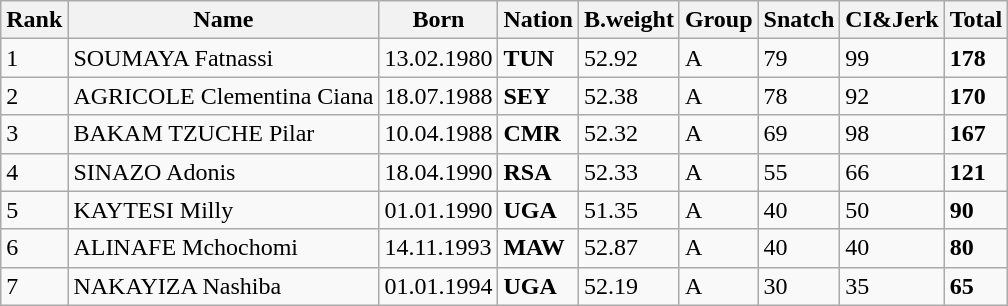<table class="wikitable">
<tr>
<th>Rank</th>
<th>Name</th>
<th>Born</th>
<th>Nation</th>
<th>B.weight</th>
<th>Group</th>
<th>Snatch</th>
<th>CI&Jerk</th>
<th>Total</th>
</tr>
<tr>
<td>1</td>
<td>SOUMAYA Fatnassi</td>
<td>13.02.1980</td>
<td><strong>TUN</strong></td>
<td>52.92</td>
<td>A</td>
<td>79</td>
<td>99</td>
<td><strong>178</strong></td>
</tr>
<tr>
<td>2</td>
<td>AGRICOLE Clementina Ciana</td>
<td>18.07.1988</td>
<td><strong>SEY</strong></td>
<td>52.38</td>
<td>A</td>
<td>78</td>
<td>92</td>
<td><strong>170</strong></td>
</tr>
<tr>
<td>3</td>
<td>BAKAM TZUCHE Pilar</td>
<td>10.04.1988</td>
<td><strong>CMR</strong></td>
<td>52.32</td>
<td>A</td>
<td>69</td>
<td>98</td>
<td><strong>167</strong></td>
</tr>
<tr>
<td>4</td>
<td>SINAZO Adonis</td>
<td>18.04.1990</td>
<td><strong>RSA</strong></td>
<td>52.33</td>
<td>A</td>
<td>55</td>
<td>66</td>
<td><strong>121</strong></td>
</tr>
<tr>
<td>5</td>
<td>KAYTESI Milly</td>
<td>01.01.1990</td>
<td><strong>UGA</strong></td>
<td>51.35</td>
<td>A</td>
<td>40</td>
<td>50</td>
<td><strong>90</strong></td>
</tr>
<tr>
<td>6</td>
<td>ALINAFE Mchochomi</td>
<td>14.11.1993</td>
<td><strong>MAW</strong></td>
<td>52.87</td>
<td>A</td>
<td>40</td>
<td>40</td>
<td><strong>80</strong></td>
</tr>
<tr>
<td>7</td>
<td>NAKAYIZA Nashiba</td>
<td>01.01.1994</td>
<td><strong>UGA</strong></td>
<td>52.19</td>
<td>A</td>
<td>30</td>
<td>35</td>
<td><strong>65</strong></td>
</tr>
</table>
